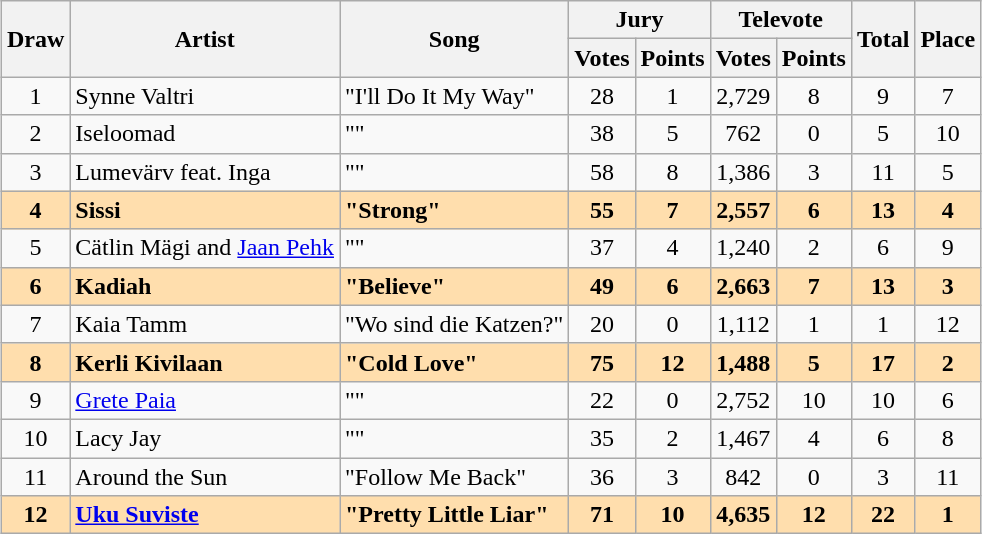<table class="sortable wikitable" style="margin: 1em auto 1em auto; text-align:center;">
<tr>
<th rowspan="2">Draw</th>
<th rowspan="2">Artist</th>
<th rowspan="2">Song</th>
<th colspan="2">Jury</th>
<th colspan="2">Televote</th>
<th rowspan="2">Total</th>
<th rowspan="2">Place</th>
</tr>
<tr>
<th>Votes</th>
<th>Points</th>
<th>Votes</th>
<th>Points</th>
</tr>
<tr>
<td>1</td>
<td align="left">Synne Valtri</td>
<td align="left">"I'll Do It My Way"</td>
<td>28</td>
<td>1</td>
<td>2,729</td>
<td>8</td>
<td>9</td>
<td>7</td>
</tr>
<tr>
<td>2</td>
<td align="left">Iseloomad</td>
<td align="left">""</td>
<td>38</td>
<td>5</td>
<td>762</td>
<td>0</td>
<td>5</td>
<td>10</td>
</tr>
<tr>
<td>3</td>
<td align="left">Lumevärv feat. Inga</td>
<td align="left">""</td>
<td>58</td>
<td>8</td>
<td>1,386</td>
<td>3</td>
<td>11</td>
<td>5</td>
</tr>
<tr style="font-weight:bold; background:navajowhite;">
<td>4</td>
<td align="left">Sissi</td>
<td align="left">"Strong"</td>
<td>55</td>
<td>7</td>
<td>2,557</td>
<td>6</td>
<td>13</td>
<td>4</td>
</tr>
<tr>
<td>5</td>
<td align="left">Cätlin Mägi and <a href='#'>Jaan Pehk</a></td>
<td align="left">""</td>
<td>37</td>
<td>4</td>
<td>1,240</td>
<td>2</td>
<td>6</td>
<td>9</td>
</tr>
<tr style="font-weight:bold; background:navajowhite;">
<td>6</td>
<td align="left">Kadiah</td>
<td align="left">"Believe"</td>
<td>49</td>
<td>6</td>
<td>2,663</td>
<td>7</td>
<td>13</td>
<td>3</td>
</tr>
<tr>
<td>7</td>
<td align="left">Kaia Tamm</td>
<td align="left">"Wo sind die Katzen?"</td>
<td>20</td>
<td>0</td>
<td>1,112</td>
<td>1</td>
<td>1</td>
<td>12</td>
</tr>
<tr style="font-weight:bold; background:navajowhite;">
<td>8</td>
<td align="left">Kerli Kivilaan</td>
<td align="left">"Cold Love"</td>
<td>75</td>
<td>12</td>
<td>1,488</td>
<td>5</td>
<td>17</td>
<td>2</td>
</tr>
<tr>
<td>9</td>
<td align="left"><a href='#'>Grete Paia</a></td>
<td align="left">""</td>
<td>22</td>
<td>0</td>
<td>2,752</td>
<td>10</td>
<td>10</td>
<td>6</td>
</tr>
<tr>
<td>10</td>
<td align="left">Lacy Jay</td>
<td align="left">""</td>
<td>35</td>
<td>2</td>
<td>1,467</td>
<td>4</td>
<td>6</td>
<td>8</td>
</tr>
<tr>
<td>11</td>
<td align="left">Around the Sun</td>
<td align="left">"Follow Me Back"</td>
<td>36</td>
<td>3</td>
<td>842</td>
<td>0</td>
<td>3</td>
<td>11</td>
</tr>
<tr style="font-weight:bold; background:navajowhite;">
<td>12</td>
<td align="left"><a href='#'>Uku Suviste</a></td>
<td align="left">"Pretty Little Liar"</td>
<td>71</td>
<td>10</td>
<td>4,635</td>
<td>12</td>
<td>22</td>
<td>1</td>
</tr>
</table>
